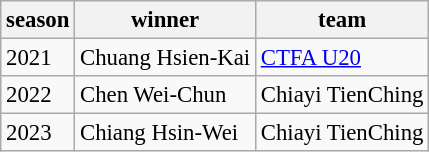<table class="wikitable" style="font-size:95%;">
<tr>
<th>season</th>
<th>winner</th>
<th>team</th>
</tr>
<tr>
<td>2021</td>
<td>Chuang Hsien-Kai</td>
<td><a href='#'>CTFA U20</a></td>
</tr>
<tr>
<td>2022</td>
<td>Chen Wei-Chun</td>
<td>Chiayi TienChing</td>
</tr>
<tr>
<td>2023</td>
<td>Chiang Hsin-Wei</td>
<td>Chiayi TienChing</td>
</tr>
</table>
